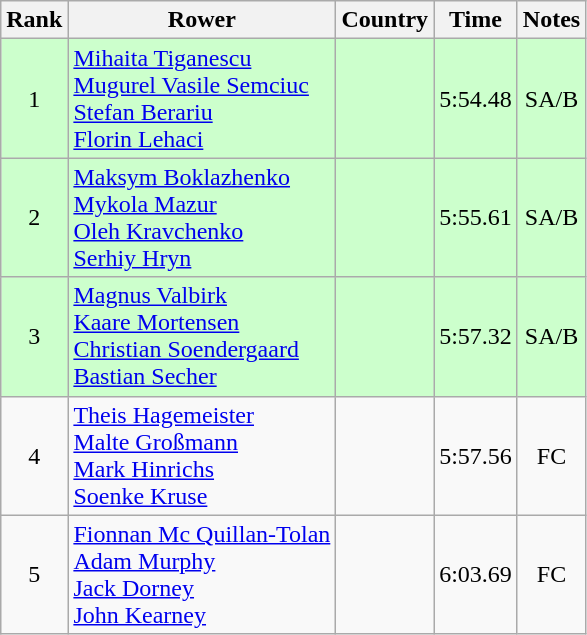<table class="wikitable" style="text-align:center">
<tr>
<th>Rank</th>
<th>Rower</th>
<th>Country</th>
<th>Time</th>
<th>Notes</th>
</tr>
<tr bgcolor=ccffcc>
<td>1</td>
<td align="left"><a href='#'>Mihaita Tiganescu</a><br><a href='#'>Mugurel Vasile Semciuc</a><br><a href='#'>Stefan Berariu</a><br><a href='#'>Florin Lehaci</a></td>
<td align="left"></td>
<td>5:54.48</td>
<td>SA/B</td>
</tr>
<tr bgcolor=ccffcc>
<td>2</td>
<td align="left"><a href='#'>Maksym Boklazhenko</a><br><a href='#'>Mykola Mazur</a><br><a href='#'>Oleh Kravchenko</a><br><a href='#'>Serhiy Hryn</a></td>
<td align="left"></td>
<td>5:55.61</td>
<td>SA/B</td>
</tr>
<tr bgcolor=ccffcc>
<td>3</td>
<td align="left"><a href='#'>Magnus Valbirk</a><br><a href='#'>Kaare Mortensen</a><br><a href='#'>Christian Soendergaard</a><br><a href='#'>Bastian Secher</a></td>
<td align="left"></td>
<td>5:57.32</td>
<td>SA/B</td>
</tr>
<tr>
<td>4</td>
<td align="left"><a href='#'>Theis Hagemeister</a><br><a href='#'>Malte Großmann</a><br><a href='#'>Mark Hinrichs</a><br><a href='#'>Soenke Kruse</a></td>
<td align="left"></td>
<td>5:57.56</td>
<td>FC</td>
</tr>
<tr>
<td>5</td>
<td align="left"><a href='#'>Fionnan Mc Quillan-Tolan</a><br><a href='#'>Adam Murphy</a><br><a href='#'>Jack Dorney</a><br><a href='#'>John Kearney</a></td>
<td align="left"></td>
<td>6:03.69</td>
<td>FC</td>
</tr>
</table>
